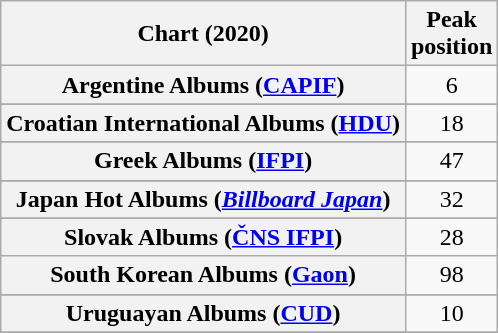<table class="wikitable sortable plainrowheaders" style="text-align:center">
<tr>
<th scope="col">Chart (2020)</th>
<th scope="col">Peak<br>position</th>
</tr>
<tr>
<th scope="row">Argentine Albums (<a href='#'>CAPIF</a>)</th>
<td>6</td>
</tr>
<tr>
</tr>
<tr>
</tr>
<tr>
</tr>
<tr>
</tr>
<tr>
</tr>
<tr>
<th scope="row">Croatian International Albums (<a href='#'>HDU</a>)</th>
<td>18</td>
</tr>
<tr>
</tr>
<tr>
</tr>
<tr>
</tr>
<tr>
</tr>
<tr>
</tr>
<tr>
<th scope="row">Greek Albums (<a href='#'>IFPI</a>)</th>
<td>47</td>
</tr>
<tr>
</tr>
<tr>
</tr>
<tr>
</tr>
<tr>
<th scope="row">Japan Hot Albums (<em><a href='#'>Billboard Japan</a></em>)</th>
<td>32</td>
</tr>
<tr>
</tr>
<tr>
</tr>
<tr>
</tr>
<tr>
</tr>
<tr>
</tr>
<tr>
</tr>
<tr>
<th scope="row">Slovak Albums (<a href='#'>ČNS IFPI</a>)</th>
<td>28</td>
</tr>
<tr>
<th scope="row">South Korean Albums (<a href='#'>Gaon</a>)</th>
<td>98</td>
</tr>
<tr>
</tr>
<tr>
</tr>
<tr>
</tr>
<tr>
</tr>
<tr>
<th scope="row">Uruguayan Albums (<a href='#'>CUD</a>)</th>
<td>10</td>
</tr>
<tr>
</tr>
</table>
